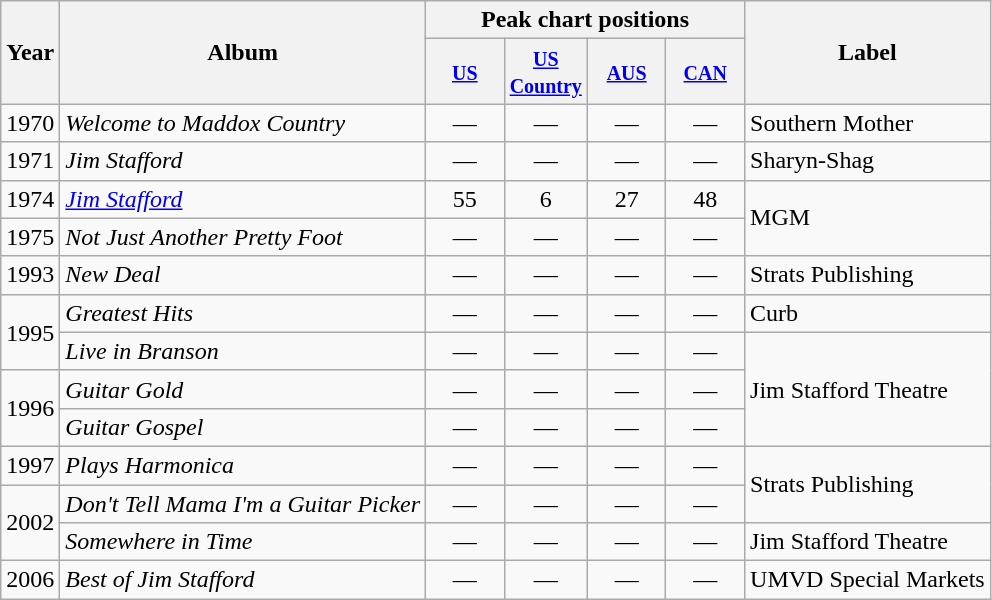<table class="wikitable">
<tr>
<th rowspan="2">Year</th>
<th rowspan="2">Album</th>
<th colspan="4">Peak chart positions</th>
<th rowspan="2">Label</th>
</tr>
<tr>
<th width="45"><small><a href='#'>US</a></small></th>
<th width="45"><small><a href='#'>US Country</a></small></th>
<th width="45"><small><a href='#'>AUS</a></small></th>
<th width="45"><small><a href='#'>CAN</a></small></th>
</tr>
<tr>
<td>1970</td>
<td><em>Welcome to Maddox Country</em></td>
<td align="center">—</td>
<td align="center">—</td>
<td align="center">—</td>
<td align="center">—</td>
<td>Southern Mother</td>
</tr>
<tr>
<td>1971</td>
<td><em>Jim Stafford</em></td>
<td align="center">—</td>
<td align="center">—</td>
<td align="center">—</td>
<td align="center">—</td>
<td>Sharyn-Shag</td>
</tr>
<tr>
<td>1974</td>
<td><em><a href='#'>Jim Stafford</a></em></td>
<td align="center">55</td>
<td align="center">6</td>
<td align="center">27</td>
<td align="center">48</td>
<td rowspan="2">MGM</td>
</tr>
<tr>
<td>1975</td>
<td><em>Not Just Another Pretty Foot</em></td>
<td align="center">—</td>
<td align="center">—</td>
<td align="center">—</td>
<td align="center">—</td>
</tr>
<tr>
<td>1993</td>
<td><em>New Deal</em></td>
<td align="center">—</td>
<td align="center">—</td>
<td align="center">—</td>
<td align="center">—</td>
<td>Strats Publishing</td>
</tr>
<tr>
<td rowspan="2">1995</td>
<td><em>Greatest Hits</em></td>
<td align="center">—</td>
<td align="center">—</td>
<td align="center">—</td>
<td align="center">—</td>
<td>Curb</td>
</tr>
<tr>
<td><em>Live in Branson</em></td>
<td align="center">—</td>
<td align="center">—</td>
<td align="center">—</td>
<td align="center">—</td>
<td rowspan="3">Jim Stafford Theatre</td>
</tr>
<tr>
<td rowspan="2">1996</td>
<td><em>Guitar Gold</em></td>
<td align="center">—</td>
<td align="center">—</td>
<td align="center">—</td>
<td align="center">—</td>
</tr>
<tr>
<td><em>Guitar Gospel</em></td>
<td align="center">—</td>
<td align="center">—</td>
<td align="center">—</td>
<td align="center">—</td>
</tr>
<tr>
<td>1997</td>
<td><em>Plays Harmonica</em></td>
<td align="center">—</td>
<td align="center">—</td>
<td align="center">—</td>
<td align="center">—</td>
<td rowspan="2">Strats Publishing</td>
</tr>
<tr>
<td rowspan="2">2002</td>
<td><em>Don't Tell Mama I'm a Guitar Picker</em></td>
<td align="center">—</td>
<td align="center">—</td>
<td align="center">—</td>
<td align="center">—</td>
</tr>
<tr>
<td><em>Somewhere in Time</em></td>
<td align="center">—</td>
<td align="center">—</td>
<td align="center">—</td>
<td align="center">—</td>
<td>Jim Stafford Theatre</td>
</tr>
<tr>
<td>2006</td>
<td><em>Best of Jim Stafford</em></td>
<td align="center">—</td>
<td align="center">—</td>
<td align="center">—</td>
<td align="center">—</td>
<td>UMVD Special Markets</td>
</tr>
</table>
